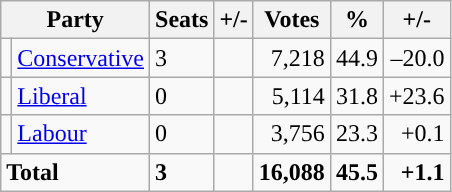<table class="wikitable sortable">
<tr>
<th colspan="2">Party</th>
<th>Seats</th>
<th>+/-</th>
<th>Votes</th>
<th>%</th>
<th>+/-</th>
</tr>
<tr>
<td style="background-color: "></td>
<td><a href='#'>Conservative</a></td>
<td>3</td>
<td></td>
<td style="text-align:right;">7,218</td>
<td style="text-align:right;">44.9</td>
<td style="text-align:right;">–20.0</td>
</tr>
<tr>
<td style="background-color: "></td>
<td><a href='#'>Liberal</a></td>
<td>0</td>
<td></td>
<td style="text-align:right;">5,114</td>
<td style="text-align:right;">31.8</td>
<td style="text-align:right;">+23.6</td>
</tr>
<tr>
<td style="background-color: "></td>
<td><a href='#'>Labour</a></td>
<td>0</td>
<td></td>
<td style="text-align:right;">3,756</td>
<td style="text-align:right;">23.3</td>
<td style="text-align:right;">+0.1</td>
</tr>
<tr>
<td colspan="2"><strong>Total</strong></td>
<td><strong>3</strong></td>
<td></td>
<td style="text-align:right;"><strong>16,088</strong></td>
<td style="text-align:right;"><strong>45.5</strong></td>
<td style="text-align:right;"><strong>+1.1</strong></td>
</tr>
</table>
